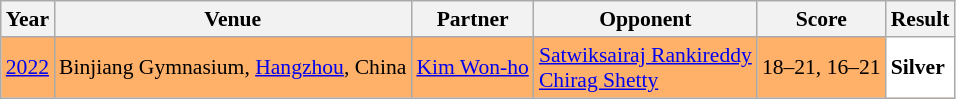<table class="sortable wikitable" style="font-size: 90%;">
<tr>
<th>Year</th>
<th>Venue</th>
<th>Partner</th>
<th>Opponent</th>
<th>Score</th>
<th>Result</th>
</tr>
<tr style="background:#FFB069">
<td align="center"><a href='#'>2022</a></td>
<td align="left">Binjiang Gymnasium, <a href='#'>Hangzhou</a>, China</td>
<td align="left"> <a href='#'>Kim Won-ho</a></td>
<td align="left"> <a href='#'>Satwiksairaj Rankireddy</a><br>  <a href='#'>Chirag Shetty</a></td>
<td align="left">18–21, 16–21</td>
<td style="text-align:left; background:white"> <strong>Silver</strong></td>
</tr>
</table>
